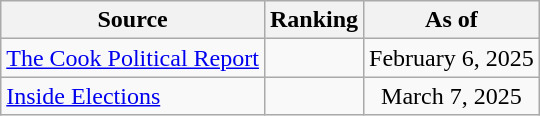<table class="wikitable" style="text-align:center">
<tr>
<th>Source</th>
<th>Ranking</th>
<th>As of</th>
</tr>
<tr>
<td align=left><a href='#'>The Cook Political Report</a></td>
<td></td>
<td>February 6, 2025</td>
</tr>
<tr>
<td align=left><a href='#'>Inside Elections</a></td>
<td></td>
<td>March 7, 2025</td>
</tr>
</table>
